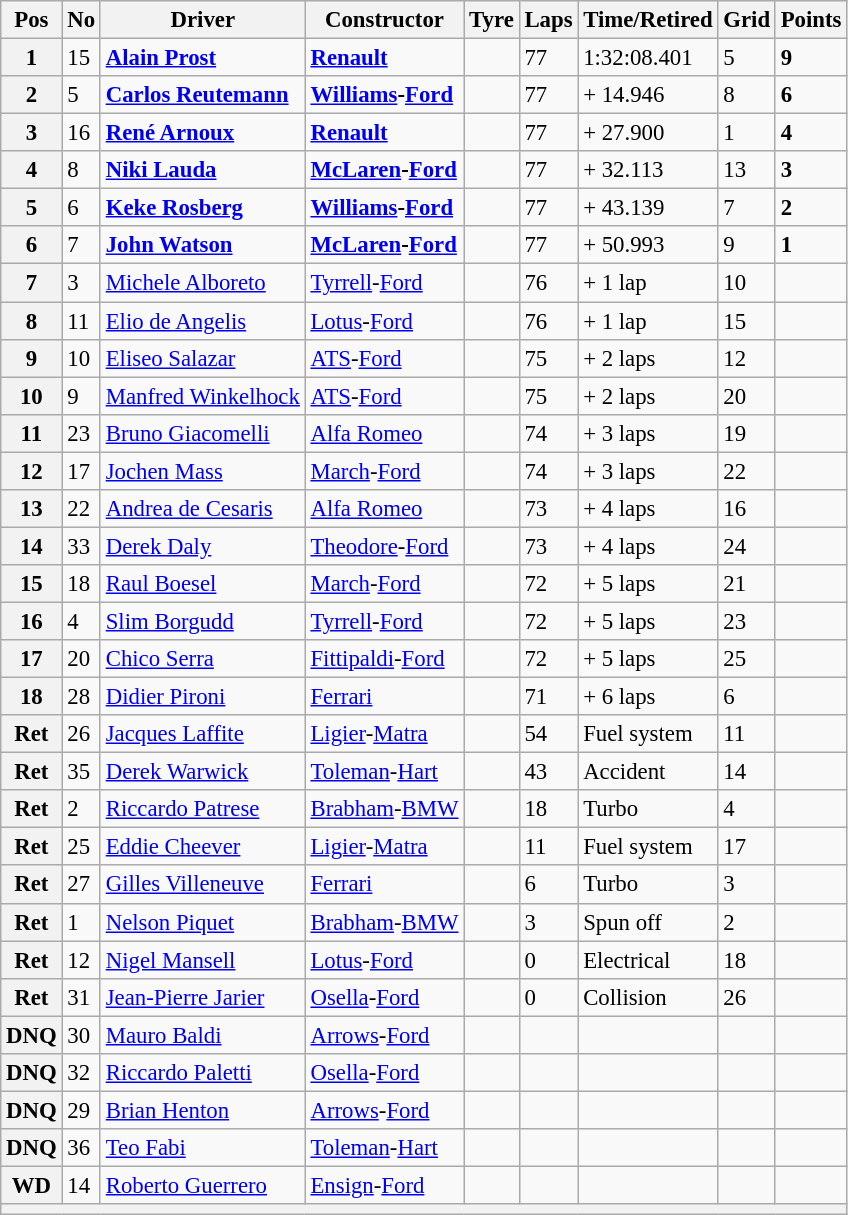<table class="wikitable" style="font-size:95%;">
<tr>
<th>Pos</th>
<th>No</th>
<th>Driver</th>
<th>Constructor</th>
<th>Tyre</th>
<th>Laps</th>
<th>Time/Retired</th>
<th>Grid</th>
<th>Points</th>
</tr>
<tr>
<th>1</th>
<td>15</td>
<td> <strong><a href='#'>Alain Prost</a></strong></td>
<td><strong><a href='#'>Renault</a></strong></td>
<td></td>
<td>77</td>
<td>1:32:08.401</td>
<td>5</td>
<td><strong>9</strong></td>
</tr>
<tr>
<th>2</th>
<td>5</td>
<td> <strong><a href='#'>Carlos Reutemann</a></strong></td>
<td><strong><a href='#'>Williams</a>-<a href='#'>Ford</a></strong></td>
<td></td>
<td>77</td>
<td>+ 14.946</td>
<td>8</td>
<td><strong>6</strong></td>
</tr>
<tr>
<th>3</th>
<td>16</td>
<td> <strong><a href='#'>René Arnoux</a></strong></td>
<td><strong><a href='#'>Renault</a></strong></td>
<td></td>
<td>77</td>
<td>+ 27.900</td>
<td>1</td>
<td><strong>4</strong></td>
</tr>
<tr>
<th>4</th>
<td>8</td>
<td> <strong><a href='#'>Niki Lauda</a></strong></td>
<td><strong><a href='#'>McLaren</a>-<a href='#'>Ford</a></strong></td>
<td></td>
<td>77</td>
<td>+ 32.113</td>
<td>13</td>
<td><strong>3</strong></td>
</tr>
<tr>
<th>5</th>
<td>6</td>
<td> <strong><a href='#'>Keke Rosberg</a></strong></td>
<td><strong><a href='#'>Williams</a>-<a href='#'>Ford</a></strong></td>
<td></td>
<td>77</td>
<td>+ 43.139</td>
<td>7</td>
<td><strong>2</strong></td>
</tr>
<tr>
<th>6</th>
<td>7</td>
<td> <strong><a href='#'>John Watson</a></strong></td>
<td><strong><a href='#'>McLaren</a>-<a href='#'>Ford</a></strong></td>
<td></td>
<td>77</td>
<td>+ 50.993</td>
<td>9</td>
<td><strong>1</strong></td>
</tr>
<tr>
<th>7</th>
<td>3</td>
<td> <a href='#'>Michele Alboreto</a></td>
<td><a href='#'>Tyrrell</a>-<a href='#'>Ford</a></td>
<td></td>
<td>76</td>
<td>+ 1 lap</td>
<td>10</td>
<td> </td>
</tr>
<tr>
<th>8</th>
<td>11</td>
<td> <a href='#'>Elio de Angelis</a></td>
<td><a href='#'>Lotus</a>-<a href='#'>Ford</a></td>
<td></td>
<td>76</td>
<td>+ 1 lap</td>
<td>15</td>
<td> </td>
</tr>
<tr>
<th>9</th>
<td>10</td>
<td> <a href='#'>Eliseo Salazar</a></td>
<td><a href='#'>ATS</a>-<a href='#'>Ford</a></td>
<td></td>
<td>75</td>
<td>+ 2 laps</td>
<td>12</td>
<td> </td>
</tr>
<tr>
<th>10</th>
<td>9</td>
<td> <a href='#'>Manfred Winkelhock</a></td>
<td><a href='#'>ATS</a>-<a href='#'>Ford</a></td>
<td></td>
<td>75</td>
<td>+ 2 laps</td>
<td>20</td>
<td> </td>
</tr>
<tr>
<th>11</th>
<td>23</td>
<td> <a href='#'>Bruno Giacomelli</a></td>
<td><a href='#'>Alfa Romeo</a></td>
<td></td>
<td>74</td>
<td>+ 3 laps</td>
<td>19</td>
<td> </td>
</tr>
<tr>
<th>12</th>
<td>17</td>
<td> <a href='#'>Jochen Mass</a></td>
<td><a href='#'>March</a>-<a href='#'>Ford</a></td>
<td></td>
<td>74</td>
<td>+ 3 laps</td>
<td>22</td>
<td> </td>
</tr>
<tr>
<th>13</th>
<td>22</td>
<td> <a href='#'>Andrea de Cesaris</a></td>
<td><a href='#'>Alfa Romeo</a></td>
<td></td>
<td>73</td>
<td>+ 4 laps</td>
<td>16</td>
<td> </td>
</tr>
<tr>
<th>14</th>
<td>33</td>
<td> <a href='#'>Derek Daly</a></td>
<td><a href='#'>Theodore</a>-<a href='#'>Ford</a></td>
<td></td>
<td>73</td>
<td>+ 4 laps</td>
<td>24</td>
<td> </td>
</tr>
<tr>
<th>15</th>
<td>18</td>
<td> <a href='#'>Raul Boesel</a></td>
<td><a href='#'>March</a>-<a href='#'>Ford</a></td>
<td></td>
<td>72</td>
<td>+ 5 laps</td>
<td>21</td>
<td> </td>
</tr>
<tr>
<th>16</th>
<td>4</td>
<td> <a href='#'>Slim Borgudd</a></td>
<td><a href='#'>Tyrrell</a>-<a href='#'>Ford</a></td>
<td></td>
<td>72</td>
<td>+ 5 laps</td>
<td>23</td>
<td> </td>
</tr>
<tr>
<th>17</th>
<td>20</td>
<td> <a href='#'>Chico Serra</a></td>
<td><a href='#'>Fittipaldi</a>-<a href='#'>Ford</a></td>
<td></td>
<td>72</td>
<td>+ 5 laps</td>
<td>25</td>
<td> </td>
</tr>
<tr>
<th>18</th>
<td>28</td>
<td> <a href='#'>Didier Pironi</a></td>
<td><a href='#'>Ferrari</a></td>
<td></td>
<td>71</td>
<td>+ 6 laps</td>
<td>6</td>
<td> </td>
</tr>
<tr>
<th>Ret</th>
<td>26</td>
<td> <a href='#'>Jacques Laffite</a></td>
<td><a href='#'>Ligier</a>-<a href='#'>Matra</a></td>
<td></td>
<td>54</td>
<td>Fuel system</td>
<td>11</td>
<td> </td>
</tr>
<tr>
<th>Ret</th>
<td>35</td>
<td> <a href='#'>Derek Warwick</a></td>
<td><a href='#'>Toleman</a>-<a href='#'>Hart</a></td>
<td></td>
<td>43</td>
<td>Accident</td>
<td>14</td>
<td> </td>
</tr>
<tr>
<th>Ret</th>
<td>2</td>
<td> <a href='#'>Riccardo Patrese</a></td>
<td><a href='#'>Brabham</a>-<a href='#'>BMW</a></td>
<td></td>
<td>18</td>
<td>Turbo</td>
<td>4</td>
<td> </td>
</tr>
<tr>
<th>Ret</th>
<td>25</td>
<td> <a href='#'>Eddie Cheever</a></td>
<td><a href='#'>Ligier</a>-<a href='#'>Matra</a></td>
<td></td>
<td>11</td>
<td>Fuel system</td>
<td>17</td>
<td> </td>
</tr>
<tr>
<th>Ret</th>
<td>27</td>
<td> <a href='#'>Gilles Villeneuve</a></td>
<td><a href='#'>Ferrari</a></td>
<td></td>
<td>6</td>
<td>Turbo</td>
<td>3</td>
<td> </td>
</tr>
<tr>
<th>Ret</th>
<td>1</td>
<td> <a href='#'>Nelson Piquet</a></td>
<td><a href='#'>Brabham</a>-<a href='#'>BMW</a></td>
<td></td>
<td>3</td>
<td>Spun off</td>
<td>2</td>
<td> </td>
</tr>
<tr>
<th>Ret</th>
<td>12</td>
<td> <a href='#'>Nigel Mansell</a></td>
<td><a href='#'>Lotus</a>-<a href='#'>Ford</a></td>
<td></td>
<td>0</td>
<td>Electrical</td>
<td>18</td>
<td> </td>
</tr>
<tr>
<th>Ret</th>
<td>31</td>
<td> <a href='#'>Jean-Pierre Jarier</a></td>
<td><a href='#'>Osella</a>-<a href='#'>Ford</a></td>
<td></td>
<td>0</td>
<td>Collision</td>
<td>26</td>
<td> </td>
</tr>
<tr>
<th>DNQ</th>
<td>30</td>
<td> <a href='#'>Mauro Baldi</a></td>
<td><a href='#'>Arrows</a>-<a href='#'>Ford</a></td>
<td></td>
<td> </td>
<td></td>
<td></td>
<td> </td>
</tr>
<tr>
<th>DNQ</th>
<td>32</td>
<td> <a href='#'>Riccardo Paletti</a></td>
<td><a href='#'>Osella</a>-<a href='#'>Ford</a></td>
<td></td>
<td> </td>
<td></td>
<td></td>
<td> </td>
</tr>
<tr>
<th>DNQ</th>
<td>29</td>
<td> <a href='#'>Brian Henton</a></td>
<td><a href='#'>Arrows</a>-<a href='#'>Ford</a></td>
<td></td>
<td> </td>
<td></td>
<td></td>
<td> </td>
</tr>
<tr>
<th>DNQ</th>
<td>36</td>
<td> <a href='#'>Teo Fabi</a></td>
<td><a href='#'>Toleman</a>-<a href='#'>Hart</a></td>
<td></td>
<td> </td>
<td> </td>
<td> </td>
<td> </td>
</tr>
<tr>
<th>WD</th>
<td>14</td>
<td> <a href='#'>Roberto Guerrero</a></td>
<td><a href='#'>Ensign</a>-<a href='#'>Ford</a></td>
<td></td>
<td> </td>
<td></td>
<td></td>
<td> </td>
</tr>
<tr>
<th colspan="9"></th>
</tr>
</table>
